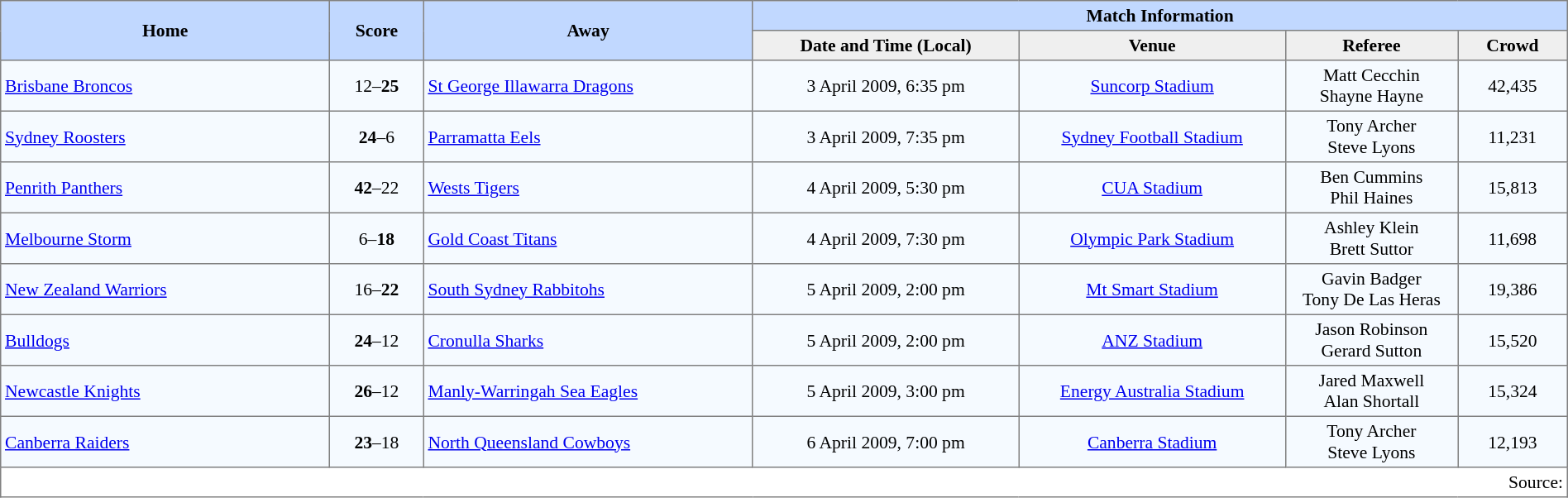<table border="1" cellpadding="3" cellspacing="0" style="border-collapse:collapse; font-size:90%; width:100%;">
<tr style="background:#c1d8ff;">
<th rowspan="2" style="width:21%;">Home</th>
<th rowspan="2" style="width:6%;">Score</th>
<th rowspan="2" style="width:21%;">Away</th>
<th colspan=6>Match Information</th>
</tr>
<tr style="background:#efefef;">
<th width=17%>Date and Time (Local)</th>
<th width=17%>Venue</th>
<th width=11%>Referee</th>
<th width=7%>Crowd</th>
</tr>
<tr style="text-align:center; background:#f5faff;">
<td align=left> <a href='#'>Brisbane Broncos</a></td>
<td>12–<strong>25</strong></td>
<td align=left> <a href='#'>St George Illawarra Dragons</a></td>
<td>3 April 2009, 6:35 pm</td>
<td><a href='#'>Suncorp Stadium</a></td>
<td>Matt Cecchin<br>Shayne Hayne</td>
<td>42,435</td>
</tr>
<tr style="text-align:center; background:#f5faff;">
<td align=left> <a href='#'>Sydney Roosters</a></td>
<td><strong>24</strong>–6</td>
<td align=left> <a href='#'>Parramatta Eels</a></td>
<td>3 April 2009, 7:35 pm</td>
<td><a href='#'>Sydney Football Stadium</a></td>
<td>Tony Archer<br>Steve Lyons</td>
<td>11,231</td>
</tr>
<tr style="text-align:center; background:#f5faff;">
<td align=left> <a href='#'>Penrith Panthers</a></td>
<td><strong>42</strong>–22</td>
<td align=left> <a href='#'>Wests Tigers</a></td>
<td>4 April 2009, 5:30 pm</td>
<td><a href='#'>CUA Stadium</a></td>
<td>Ben Cummins<br>Phil Haines</td>
<td>15,813</td>
</tr>
<tr style="text-align:center; background:#f5faff;">
<td align=left> <a href='#'>Melbourne Storm</a></td>
<td>6–<strong>18</strong></td>
<td align=left> <a href='#'>Gold Coast Titans</a></td>
<td>4 April 2009, 7:30 pm</td>
<td><a href='#'>Olympic Park Stadium</a></td>
<td>Ashley Klein<br>Brett Suttor</td>
<td>11,698</td>
</tr>
<tr style="text-align:center; background:#f5faff;">
<td align=left> <a href='#'>New Zealand Warriors</a></td>
<td>16–<strong>22</strong></td>
<td align=left> <a href='#'>South Sydney Rabbitohs</a></td>
<td>5 April 2009, 2:00 pm</td>
<td><a href='#'>Mt Smart Stadium</a></td>
<td>Gavin Badger<br>Tony De Las Heras</td>
<td>19,386</td>
</tr>
<tr style="text-align:center; background:#f5faff;">
<td align=left> <a href='#'>Bulldogs</a></td>
<td><strong>24</strong>–12</td>
<td align=left> <a href='#'>Cronulla Sharks</a></td>
<td>5 April 2009, 2:00 pm</td>
<td><a href='#'>ANZ Stadium</a></td>
<td>Jason Robinson<br>Gerard Sutton</td>
<td>15,520</td>
</tr>
<tr style="text-align:center; background:#f5faff;">
<td align=left> <a href='#'>Newcastle Knights</a></td>
<td><strong>26</strong>–12</td>
<td align=left> <a href='#'>Manly-Warringah Sea Eagles</a></td>
<td>5 April 2009, 3:00 pm</td>
<td><a href='#'>Energy Australia Stadium</a></td>
<td>Jared Maxwell<br>Alan Shortall</td>
<td>15,324</td>
</tr>
<tr style="text-align:center; background:#f5faff;">
<td align=left> <a href='#'>Canberra Raiders</a></td>
<td><strong>23</strong>–18</td>
<td align=left> <a href='#'>North Queensland Cowboys</a></td>
<td>6 April 2009, 7:00 pm</td>
<td><a href='#'>Canberra Stadium</a></td>
<td>Tony Archer<br>Steve Lyons</td>
<td>12,193</td>
</tr>
<tr>
<td colspan="7" style="text-align:right;">Source: </td>
</tr>
</table>
